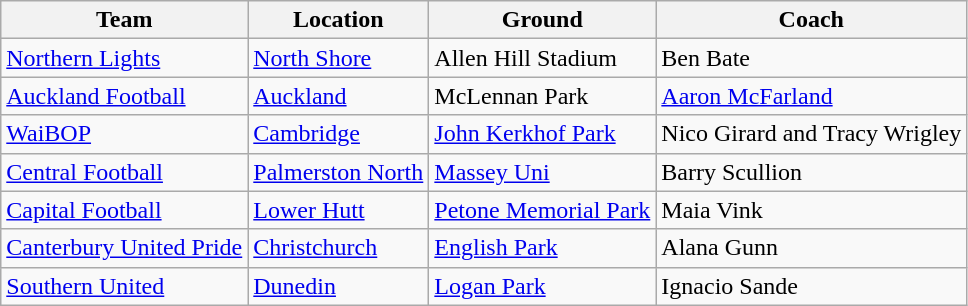<table class="wikitable sortable">
<tr>
<th>Team</th>
<th>Location</th>
<th>Ground</th>
<th>Coach</th>
</tr>
<tr>
<td><a href='#'>Northern Lights</a></td>
<td><a href='#'>North Shore</a></td>
<td>Allen Hill Stadium</td>
<td>Ben Bate</td>
</tr>
<tr>
<td><a href='#'>Auckland Football</a></td>
<td><a href='#'>Auckland</a></td>
<td>McLennan Park</td>
<td><a href='#'>Aaron McFarland</a></td>
</tr>
<tr>
<td><a href='#'>WaiBOP</a></td>
<td><a href='#'>Cambridge</a></td>
<td><a href='#'>John Kerkhof Park</a></td>
<td>Nico Girard and Tracy Wrigley</td>
</tr>
<tr>
<td><a href='#'>Central Football</a></td>
<td><a href='#'>Palmerston North</a></td>
<td><a href='#'>Massey Uni</a></td>
<td>Barry Scullion</td>
</tr>
<tr>
<td><a href='#'>Capital Football</a></td>
<td><a href='#'>Lower Hutt</a></td>
<td><a href='#'>Petone Memorial Park</a></td>
<td>Maia Vink</td>
</tr>
<tr>
<td><a href='#'>Canterbury United Pride</a></td>
<td><a href='#'>Christchurch</a></td>
<td><a href='#'>English Park</a></td>
<td>Alana Gunn</td>
</tr>
<tr>
<td><a href='#'>Southern United</a></td>
<td><a href='#'>Dunedin</a></td>
<td><a href='#'>Logan Park</a></td>
<td>Ignacio Sande</td>
</tr>
</table>
